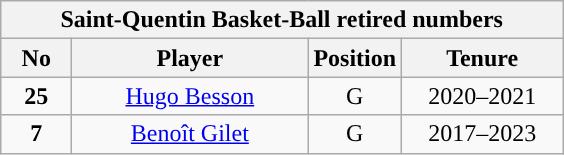<table class="wikitable" style="text-align:center">
<tr>
<th colspan="5">Saint-Quentin Basket-Ball retired numbers</th>
</tr>
<tr>
<th style="width:40px; ">No</th>
<th style="width:150px; ">Player</th>
<th style="width:40px; ">Position</th>
<th style="width:100px; ">Tenure</th>
</tr>
<tr>
<td><strong>25</strong></td>
<td><a href='#'>Hugo Besson</a></td>
<td>G</td>
<td>2020–2021</td>
</tr>
<tr>
<td><strong>7</strong></td>
<td><a href='#'>Benoît Gilet</a></td>
<td>G</td>
<td>2017–2023</td>
</tr>
</table>
